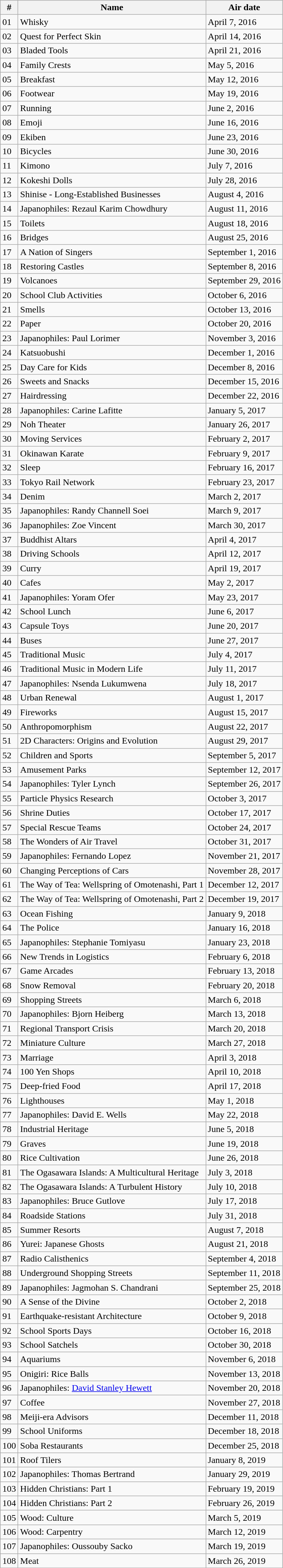<table class="wikitable sortable">
<tr>
<th>#</th>
<th>Name</th>
<th>Air date</th>
</tr>
<tr>
<td>01</td>
<td>Whisky</td>
<td>April 7, 2016</td>
</tr>
<tr>
<td>02</td>
<td>Quest for Perfect Skin</td>
<td>April 14, 2016</td>
</tr>
<tr>
<td>03</td>
<td>Bladed Tools</td>
<td>April 21, 2016</td>
</tr>
<tr>
<td>04</td>
<td>Family Crests</td>
<td>May 5, 2016</td>
</tr>
<tr>
<td>05</td>
<td>Breakfast</td>
<td>May 12, 2016</td>
</tr>
<tr>
<td>06</td>
<td>Footwear</td>
<td>May 19, 2016</td>
</tr>
<tr>
<td>07</td>
<td>Running</td>
<td>June 2, 2016</td>
</tr>
<tr>
<td>08</td>
<td>Emoji</td>
<td>June 16, 2016</td>
</tr>
<tr>
<td>09</td>
<td>Ekiben</td>
<td>June 23, 2016</td>
</tr>
<tr>
<td>10</td>
<td>Bicycles</td>
<td>June 30, 2016</td>
</tr>
<tr>
<td>11</td>
<td>Kimono</td>
<td>July 7, 2016</td>
</tr>
<tr>
<td>12</td>
<td>Kokeshi Dolls</td>
<td>July 28, 2016</td>
</tr>
<tr>
<td>13</td>
<td>Shinise - Long-Established Businesses</td>
<td>August 4, 2016</td>
</tr>
<tr>
<td>14</td>
<td>Japanophiles: Rezaul Karim Chowdhury</td>
<td>August 11, 2016</td>
</tr>
<tr>
<td>15</td>
<td>Toilets</td>
<td>August 18, 2016</td>
</tr>
<tr>
<td>16</td>
<td>Bridges</td>
<td>August 25, 2016</td>
</tr>
<tr>
<td>17</td>
<td>A Nation of Singers</td>
<td>September 1, 2016</td>
</tr>
<tr>
<td>18</td>
<td>Restoring Castles</td>
<td>September 8, 2016</td>
</tr>
<tr>
<td>19</td>
<td>Volcanoes</td>
<td>September 29, 2016</td>
</tr>
<tr>
<td>20</td>
<td>School Club Activities</td>
<td>October 6, 2016</td>
</tr>
<tr>
<td>21</td>
<td>Smells</td>
<td>October 13, 2016</td>
</tr>
<tr>
<td>22</td>
<td>Paper</td>
<td>October 20, 2016</td>
</tr>
<tr>
<td>23</td>
<td>Japanophiles: Paul Lorimer</td>
<td>November 3, 2016</td>
</tr>
<tr>
<td>24</td>
<td>Katsuobushi</td>
<td>December 1, 2016</td>
</tr>
<tr>
<td>25</td>
<td>Day Care for Kids</td>
<td>December 8, 2016</td>
</tr>
<tr>
<td>26</td>
<td>Sweets and Snacks</td>
<td>December 15, 2016</td>
</tr>
<tr>
<td>27</td>
<td>Hairdressing</td>
<td>December 22, 2016</td>
</tr>
<tr>
<td>28</td>
<td>Japanophiles: Carine Lafitte</td>
<td>January 5, 2017</td>
</tr>
<tr>
<td>29</td>
<td>Noh Theater</td>
<td>January 26, 2017</td>
</tr>
<tr>
<td>30</td>
<td>Moving Services</td>
<td>February 2, 2017</td>
</tr>
<tr>
<td>31</td>
<td>Okinawan Karate</td>
<td>February 9, 2017</td>
</tr>
<tr>
<td>32</td>
<td>Sleep</td>
<td>February 16, 2017</td>
</tr>
<tr>
<td>33</td>
<td>Tokyo Rail Network</td>
<td>February 23, 2017</td>
</tr>
<tr>
<td>34</td>
<td>Denim</td>
<td>March 2, 2017</td>
</tr>
<tr>
<td>35</td>
<td>Japanophiles: Randy Channell Soei</td>
<td>March 9, 2017</td>
</tr>
<tr>
<td>36</td>
<td>Japanophiles: Zoe Vincent</td>
<td>March 30, 2017</td>
</tr>
<tr>
<td>37</td>
<td>Buddhist Altars</td>
<td>April 4, 2017</td>
</tr>
<tr>
<td>38</td>
<td>Driving Schools</td>
<td>April 12, 2017</td>
</tr>
<tr>
<td>39</td>
<td>Curry</td>
<td>April 19, 2017</td>
</tr>
<tr>
<td>40</td>
<td>Cafes</td>
<td>May 2, 2017</td>
</tr>
<tr>
<td>41</td>
<td>Japanophiles: Yoram Ofer</td>
<td>May 23, 2017</td>
</tr>
<tr>
<td>42</td>
<td>School Lunch</td>
<td>June 6, 2017</td>
</tr>
<tr>
<td>43</td>
<td>Capsule Toys</td>
<td>June 20, 2017</td>
</tr>
<tr>
<td>44</td>
<td>Buses</td>
<td>June 27, 2017</td>
</tr>
<tr>
<td>45</td>
<td>Traditional Music</td>
<td>July 4, 2017</td>
</tr>
<tr>
<td>46</td>
<td>Traditional Music in Modern Life</td>
<td>July 11, 2017</td>
</tr>
<tr>
<td>47</td>
<td>Japanophiles: Nsenda Lukumwena</td>
<td>July 18, 2017</td>
</tr>
<tr>
<td>48</td>
<td>Urban Renewal</td>
<td>August 1, 2017</td>
</tr>
<tr>
<td>49</td>
<td>Fireworks</td>
<td>August 15, 2017</td>
</tr>
<tr>
<td>50</td>
<td>Anthropomorphism</td>
<td>August 22, 2017</td>
</tr>
<tr>
<td>51</td>
<td>2D Characters: Origins and Evolution</td>
<td>August 29, 2017</td>
</tr>
<tr>
<td>52</td>
<td>Children and Sports</td>
<td>September 5, 2017</td>
</tr>
<tr>
<td>53</td>
<td>Amusement Parks</td>
<td>September 12, 2017</td>
</tr>
<tr>
<td>54</td>
<td>Japanophiles: Tyler Lynch</td>
<td>September 26, 2017</td>
</tr>
<tr>
<td>55</td>
<td>Particle Physics Research</td>
<td>October 3, 2017</td>
</tr>
<tr>
<td>56</td>
<td>Shrine Duties</td>
<td>October 17, 2017</td>
</tr>
<tr>
<td>57</td>
<td>Special Rescue Teams</td>
<td>October 24, 2017</td>
</tr>
<tr>
<td>58</td>
<td>The Wonders of Air Travel</td>
<td>October 31, 2017</td>
</tr>
<tr>
<td>59</td>
<td>Japanophiles: Fernando Lopez</td>
<td>November 21, 2017</td>
</tr>
<tr>
<td>60</td>
<td>Changing Perceptions of Cars</td>
<td>November 28, 2017</td>
</tr>
<tr>
<td>61</td>
<td>The Way of Tea: Wellspring of Omotenashi, Part 1</td>
<td>December 12, 2017</td>
</tr>
<tr>
<td>62</td>
<td>The Way of Tea: Wellspring of Omotenashi, Part 2</td>
<td>December 19, 2017</td>
</tr>
<tr>
<td>63</td>
<td>Ocean Fishing</td>
<td>January 9, 2018</td>
</tr>
<tr>
<td>64</td>
<td>The Police</td>
<td>January 16, 2018</td>
</tr>
<tr>
<td>65</td>
<td>Japanophiles: Stephanie Tomiyasu</td>
<td>January 23, 2018</td>
</tr>
<tr>
<td>66</td>
<td>New Trends in Logistics</td>
<td>February 6, 2018</td>
</tr>
<tr>
<td>67</td>
<td>Game Arcades</td>
<td>February 13, 2018</td>
</tr>
<tr>
<td>68</td>
<td>Snow Removal</td>
<td>February 20, 2018</td>
</tr>
<tr>
<td>69</td>
<td>Shopping Streets</td>
<td>March 6, 2018</td>
</tr>
<tr>
<td>70</td>
<td>Japanophiles: Bjorn Heiberg</td>
<td>March 13, 2018</td>
</tr>
<tr>
<td>71</td>
<td>Regional Transport Crisis</td>
<td>March 20, 2018</td>
</tr>
<tr>
<td>72</td>
<td>Miniature Culture</td>
<td>March 27, 2018</td>
</tr>
<tr>
<td>73</td>
<td>Marriage</td>
<td>April 3, 2018</td>
</tr>
<tr>
<td>74</td>
<td>100 Yen Shops</td>
<td>April 10, 2018</td>
</tr>
<tr>
<td>75</td>
<td>Deep-fried Food</td>
<td>April 17, 2018</td>
</tr>
<tr>
<td>76</td>
<td>Lighthouses</td>
<td>May 1, 2018</td>
</tr>
<tr>
<td>77</td>
<td>Japanophiles: David E. Wells</td>
<td>May 22, 2018</td>
</tr>
<tr>
<td>78</td>
<td>Industrial Heritage</td>
<td>June 5, 2018</td>
</tr>
<tr>
<td>79</td>
<td>Graves</td>
<td>June 19, 2018</td>
</tr>
<tr>
<td>80</td>
<td>Rice Cultivation</td>
<td>June 26, 2018</td>
</tr>
<tr>
<td>81</td>
<td>The Ogasawara Islands: A Multicultural Heritage</td>
<td>July 3, 2018</td>
</tr>
<tr>
<td>82</td>
<td>The Ogasawara Islands: A Turbulent History</td>
<td>July 10, 2018</td>
</tr>
<tr>
<td>83</td>
<td>Japanophiles: Bruce Gutlove</td>
<td>July 17, 2018</td>
</tr>
<tr>
<td>84</td>
<td>Roadside Stations</td>
<td>July 31, 2018</td>
</tr>
<tr>
<td>85</td>
<td>Summer Resorts</td>
<td>August 7, 2018</td>
</tr>
<tr>
<td>86</td>
<td>Yurei: Japanese Ghosts</td>
<td>August 21, 2018</td>
</tr>
<tr>
<td>87</td>
<td>Radio Calisthenics</td>
<td>September 4, 2018</td>
</tr>
<tr>
<td>88</td>
<td>Underground Shopping Streets</td>
<td>September 11, 2018</td>
</tr>
<tr>
<td>89</td>
<td>Japanophiles: Jagmohan S. Chandrani</td>
<td>September 25, 2018</td>
</tr>
<tr>
<td>90</td>
<td>A Sense of the Divine</td>
<td>October 2, 2018</td>
</tr>
<tr>
<td>91</td>
<td>Earthquake-resistant Architecture</td>
<td>October 9, 2018</td>
</tr>
<tr>
<td>92</td>
<td>School Sports Days</td>
<td>October 16, 2018</td>
</tr>
<tr>
<td>93</td>
<td>School Satchels</td>
<td>October 30, 2018</td>
</tr>
<tr>
<td>94</td>
<td>Aquariums</td>
<td>November 6, 2018</td>
</tr>
<tr>
<td>95</td>
<td>Onigiri: Rice Balls</td>
<td>November 13, 2018</td>
</tr>
<tr>
<td>96</td>
<td>Japanophiles: <a href='#'>David Stanley Hewett</a></td>
<td>November 20, 2018</td>
</tr>
<tr>
<td>97</td>
<td>Coffee</td>
<td>November 27, 2018</td>
</tr>
<tr>
<td>98</td>
<td>Meiji-era Advisors</td>
<td>December 11, 2018</td>
</tr>
<tr>
<td>99</td>
<td>School Uniforms</td>
<td>December 18, 2018</td>
</tr>
<tr>
<td>100</td>
<td>Soba Restaurants</td>
<td>December 25, 2018</td>
</tr>
<tr>
<td>101</td>
<td>Roof Tilers</td>
<td>January 8, 2019</td>
</tr>
<tr>
<td>102</td>
<td>Japanophiles: Thomas Bertrand</td>
<td>January 29, 2019</td>
</tr>
<tr>
<td>103</td>
<td>Hidden Christians: Part 1</td>
<td>February 19, 2019</td>
</tr>
<tr>
<td>104</td>
<td>Hidden Christians: Part 2</td>
<td>February 26, 2019</td>
</tr>
<tr>
<td>105</td>
<td>Wood: Culture</td>
<td>March 5, 2019</td>
</tr>
<tr>
<td>106</td>
<td>Wood: Carpentry</td>
<td>March 12, 2019</td>
</tr>
<tr>
<td>107</td>
<td>Japanophiles: Oussouby Sacko</td>
<td>March 19, 2019</td>
</tr>
<tr>
<td>108</td>
<td>Meat</td>
<td>March 26, 2019</td>
</tr>
<tr>
</tr>
</table>
